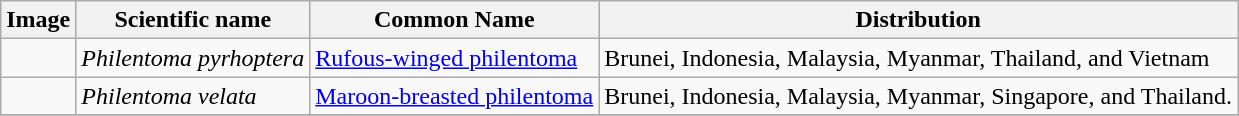<table class="wikitable">
<tr>
<th>Image</th>
<th>Scientific name</th>
<th>Common Name</th>
<th>Distribution</th>
</tr>
<tr>
<td></td>
<td><em>Philentoma pyrhoptera</em></td>
<td><a href='#'>Rufous-winged philentoma</a></td>
<td>Brunei, Indonesia, Malaysia, Myanmar, Thailand, and Vietnam</td>
</tr>
<tr>
<td></td>
<td><em>Philentoma velata</em></td>
<td><a href='#'>Maroon-breasted philentoma</a></td>
<td>Brunei, Indonesia, Malaysia, Myanmar, Singapore, and Thailand.</td>
</tr>
<tr>
</tr>
</table>
